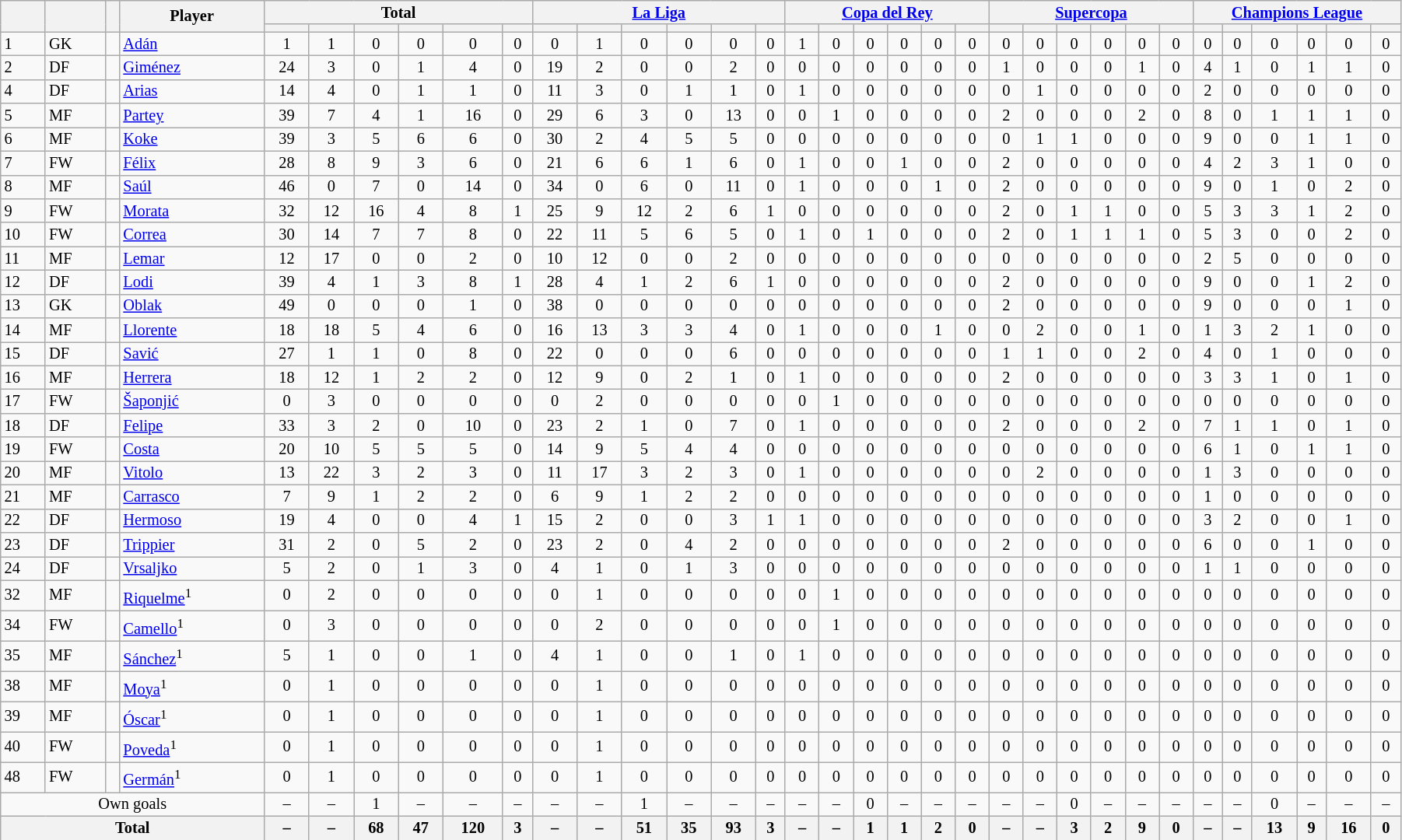<table class="wikitable sortable" style="font-size:85%; text-align:center; line-height:14px; width:95%">
<tr>
<th rowspan="2" style="vertical-align:center; style="width:20px;"></th>
<th rowspan="2" style="vertical-align:center; style="width:20px;"></th>
<th rowspan="2" style="vertical-align:center; style="width:20px;"></th>
<th rowspan="2" style="vertical-align:center;">Player</th>
<th colspan="6" style="width:85px;">Total</th>
<th colspan="6" style="width:85px;"><a href='#'>La Liga</a></th>
<th colspan="6" style="width:85px;"><a href='#'>Copa del Rey</a></th>
<th colspan="6" style="width:85px;"><a href='#'>Supercopa</a></th>
<th colspan="6" style="width:85px;"><a href='#'>Champions League</a></th>
</tr>
<tr>
<th></th>
<th></th>
<th></th>
<th></th>
<th></th>
<th></th>
<th></th>
<th></th>
<th></th>
<th></th>
<th></th>
<th></th>
<th></th>
<th></th>
<th></th>
<th></th>
<th></th>
<th></th>
<th></th>
<th></th>
<th></th>
<th></th>
<th></th>
<th></th>
<th></th>
<th></th>
<th></th>
<th></th>
<th></th>
<th></th>
</tr>
<tr>
<td align="left">1</td>
<td align="left">GK</td>
<td></td>
<td align="left"><a href='#'>Adán</a></td>
<td>1</td>
<td>1</td>
<td>0</td>
<td>0</td>
<td>0</td>
<td>0</td>
<td>0</td>
<td>1</td>
<td>0</td>
<td>0</td>
<td>0</td>
<td>0</td>
<td>1</td>
<td>0</td>
<td>0</td>
<td>0</td>
<td>0</td>
<td>0</td>
<td>0</td>
<td>0</td>
<td>0</td>
<td>0</td>
<td>0</td>
<td>0</td>
<td>0</td>
<td>0</td>
<td>0</td>
<td>0</td>
<td>0</td>
<td>0</td>
</tr>
<tr>
<td align="left">2</td>
<td align="left">DF</td>
<td></td>
<td align="left"><a href='#'>Giménez</a></td>
<td>24</td>
<td>3</td>
<td>0</td>
<td>1</td>
<td>4</td>
<td>0</td>
<td>19</td>
<td>2</td>
<td>0</td>
<td>0</td>
<td>2</td>
<td>0</td>
<td>0</td>
<td>0</td>
<td>0</td>
<td>0</td>
<td>0</td>
<td>0</td>
<td>1</td>
<td>0</td>
<td>0</td>
<td>0</td>
<td>1</td>
<td>0</td>
<td>4</td>
<td>1</td>
<td>0</td>
<td>1</td>
<td>1</td>
<td>0</td>
</tr>
<tr>
<td align="left">4</td>
<td align="left">DF</td>
<td></td>
<td align="left"><a href='#'>Arias</a></td>
<td>14</td>
<td>4</td>
<td>0</td>
<td>1</td>
<td>1</td>
<td>0</td>
<td>11</td>
<td>3</td>
<td>0</td>
<td>1</td>
<td>1</td>
<td>0</td>
<td>1</td>
<td>0</td>
<td>0</td>
<td>0</td>
<td>0</td>
<td>0</td>
<td>0</td>
<td>1</td>
<td>0</td>
<td>0</td>
<td>0</td>
<td>0</td>
<td>2</td>
<td>0</td>
<td>0</td>
<td>0</td>
<td>0</td>
<td>0</td>
</tr>
<tr>
<td align="left">5</td>
<td align="left">MF</td>
<td></td>
<td align="left"><a href='#'>Partey</a></td>
<td>39</td>
<td>7</td>
<td>4</td>
<td>1</td>
<td>16</td>
<td>0</td>
<td>29</td>
<td>6</td>
<td>3</td>
<td>0</td>
<td>13</td>
<td>0</td>
<td>0</td>
<td>1</td>
<td>0</td>
<td>0</td>
<td>0</td>
<td>0</td>
<td>2</td>
<td>0</td>
<td>0</td>
<td>0</td>
<td>2</td>
<td>0</td>
<td>8</td>
<td>0</td>
<td>1</td>
<td>1</td>
<td>1</td>
<td>0</td>
</tr>
<tr>
<td align="left">6</td>
<td align="left">MF</td>
<td></td>
<td align="left"><a href='#'>Koke</a></td>
<td>39</td>
<td>3</td>
<td>5</td>
<td>6</td>
<td>6</td>
<td>0</td>
<td>30</td>
<td>2</td>
<td>4</td>
<td>5</td>
<td>5</td>
<td>0</td>
<td>0</td>
<td>0</td>
<td>0</td>
<td>0</td>
<td>0</td>
<td>0</td>
<td>0</td>
<td>1</td>
<td>1</td>
<td>0</td>
<td>0</td>
<td>0</td>
<td>9</td>
<td>0</td>
<td>0</td>
<td>1</td>
<td>1</td>
<td>0</td>
</tr>
<tr>
<td align="left">7</td>
<td align="left">FW</td>
<td></td>
<td align="left"><a href='#'>Félix</a></td>
<td>28</td>
<td>8</td>
<td>9</td>
<td>3</td>
<td>6</td>
<td>0</td>
<td>21</td>
<td>6</td>
<td>6</td>
<td>1</td>
<td>6</td>
<td>0</td>
<td>1</td>
<td>0</td>
<td>0</td>
<td>1</td>
<td>0</td>
<td>0</td>
<td>2</td>
<td>0</td>
<td>0</td>
<td>0</td>
<td>0</td>
<td>0</td>
<td>4</td>
<td>2</td>
<td>3</td>
<td>1</td>
<td>0</td>
<td>0</td>
</tr>
<tr>
<td align="left">8</td>
<td align="left">MF</td>
<td></td>
<td align="left"><a href='#'>Saúl</a></td>
<td>46</td>
<td>0</td>
<td>7</td>
<td>0</td>
<td>14</td>
<td>0</td>
<td>34</td>
<td>0</td>
<td>6</td>
<td>0</td>
<td>11</td>
<td>0</td>
<td>1</td>
<td>0</td>
<td>0</td>
<td>0</td>
<td>1</td>
<td>0</td>
<td>2</td>
<td>0</td>
<td>0</td>
<td>0</td>
<td>0</td>
<td>0</td>
<td>9</td>
<td>0</td>
<td>1</td>
<td>0</td>
<td>2</td>
<td>0</td>
</tr>
<tr>
<td align="left">9</td>
<td align="left">FW</td>
<td></td>
<td align="left"><a href='#'>Morata</a></td>
<td>32</td>
<td>12</td>
<td>16</td>
<td>4</td>
<td>8</td>
<td>1</td>
<td>25</td>
<td>9</td>
<td>12</td>
<td>2</td>
<td>6</td>
<td>1</td>
<td>0</td>
<td>0</td>
<td>0</td>
<td>0</td>
<td>0</td>
<td>0</td>
<td>2</td>
<td>0</td>
<td>1</td>
<td>1</td>
<td>0</td>
<td>0</td>
<td>5</td>
<td>3</td>
<td>3</td>
<td>1</td>
<td>2</td>
<td>0</td>
</tr>
<tr>
<td align="left">10</td>
<td align="left">FW</td>
<td></td>
<td align="left"><a href='#'>Correa</a></td>
<td>30</td>
<td>14</td>
<td>7</td>
<td>7</td>
<td>8</td>
<td>0</td>
<td>22</td>
<td>11</td>
<td>5</td>
<td>6</td>
<td>5</td>
<td>0</td>
<td>1</td>
<td>0</td>
<td>1</td>
<td>0</td>
<td>0</td>
<td>0</td>
<td>2</td>
<td>0</td>
<td>1</td>
<td>1</td>
<td>1</td>
<td>0</td>
<td>5</td>
<td>3</td>
<td>0</td>
<td>0</td>
<td>2</td>
<td>0</td>
</tr>
<tr>
<td align="left">11</td>
<td align="left">MF</td>
<td></td>
<td align="left"><a href='#'>Lemar</a></td>
<td>12</td>
<td>17</td>
<td>0</td>
<td>0</td>
<td>2</td>
<td>0</td>
<td>10</td>
<td>12</td>
<td>0</td>
<td>0</td>
<td>2</td>
<td>0</td>
<td>0</td>
<td>0</td>
<td>0</td>
<td>0</td>
<td>0</td>
<td>0</td>
<td>0</td>
<td>0</td>
<td>0</td>
<td>0</td>
<td>0</td>
<td>0</td>
<td>2</td>
<td>5</td>
<td>0</td>
<td>0</td>
<td>0</td>
<td>0</td>
</tr>
<tr>
<td align="left">12</td>
<td align="left">DF</td>
<td></td>
<td align="left"><a href='#'>Lodi</a></td>
<td>39</td>
<td>4</td>
<td>1</td>
<td>3</td>
<td>8</td>
<td>1</td>
<td>28</td>
<td>4</td>
<td>1</td>
<td>2</td>
<td>6</td>
<td>1</td>
<td>0</td>
<td>0</td>
<td>0</td>
<td>0</td>
<td>0</td>
<td>0</td>
<td>2</td>
<td>0</td>
<td>0</td>
<td>0</td>
<td>0</td>
<td>0</td>
<td>9</td>
<td>0</td>
<td>0</td>
<td>1</td>
<td>2</td>
<td>0</td>
</tr>
<tr>
<td align="left">13</td>
<td align="left">GK</td>
<td></td>
<td align="left"><a href='#'>Oblak</a></td>
<td>49</td>
<td>0</td>
<td>0</td>
<td>0</td>
<td>1</td>
<td>0</td>
<td>38</td>
<td>0</td>
<td>0</td>
<td>0</td>
<td>0</td>
<td>0</td>
<td>0</td>
<td>0</td>
<td>0</td>
<td>0</td>
<td>0</td>
<td>0</td>
<td>2</td>
<td>0</td>
<td>0</td>
<td>0</td>
<td>0</td>
<td>0</td>
<td>9</td>
<td>0</td>
<td>0</td>
<td>0</td>
<td>1</td>
<td>0</td>
</tr>
<tr>
<td align="left">14</td>
<td align="left">MF</td>
<td></td>
<td align="left"><a href='#'>Llorente</a></td>
<td>18</td>
<td>18</td>
<td>5</td>
<td>4</td>
<td>6</td>
<td>0</td>
<td>16</td>
<td>13</td>
<td>3</td>
<td>3</td>
<td>4</td>
<td>0</td>
<td>1</td>
<td>0</td>
<td>0</td>
<td>0</td>
<td>1</td>
<td>0</td>
<td>0</td>
<td>2</td>
<td>0</td>
<td>0</td>
<td>1</td>
<td>0</td>
<td>1</td>
<td>3</td>
<td>2</td>
<td>1</td>
<td>0</td>
<td>0</td>
</tr>
<tr>
<td align="left">15</td>
<td align="left">DF</td>
<td></td>
<td align="left"><a href='#'>Savić</a></td>
<td>27</td>
<td>1</td>
<td>1</td>
<td>0</td>
<td>8</td>
<td>0</td>
<td>22</td>
<td>0</td>
<td>0</td>
<td>0</td>
<td>6</td>
<td>0</td>
<td>0</td>
<td>0</td>
<td>0</td>
<td>0</td>
<td>0</td>
<td>0</td>
<td>1</td>
<td>1</td>
<td>0</td>
<td>0</td>
<td>2</td>
<td>0</td>
<td>4</td>
<td>0</td>
<td>1</td>
<td>0</td>
<td>0</td>
<td>0</td>
</tr>
<tr>
<td align="left">16</td>
<td align="left">MF</td>
<td></td>
<td align="left"><a href='#'>Herrera</a></td>
<td>18</td>
<td>12</td>
<td>1</td>
<td>2</td>
<td>2</td>
<td>0</td>
<td>12</td>
<td>9</td>
<td>0</td>
<td>2</td>
<td>1</td>
<td>0</td>
<td>1</td>
<td>0</td>
<td>0</td>
<td>0</td>
<td>0</td>
<td>0</td>
<td>2</td>
<td>0</td>
<td>0</td>
<td>0</td>
<td>0</td>
<td>0</td>
<td>3</td>
<td>3</td>
<td>1</td>
<td>0</td>
<td>1</td>
<td>0</td>
</tr>
<tr>
<td align="left">17</td>
<td align="left">FW</td>
<td></td>
<td align="left"><a href='#'>Šaponjić</a></td>
<td>0</td>
<td>3</td>
<td>0</td>
<td>0</td>
<td>0</td>
<td>0</td>
<td>0</td>
<td>2</td>
<td>0</td>
<td>0</td>
<td>0</td>
<td>0</td>
<td>0</td>
<td>1</td>
<td>0</td>
<td>0</td>
<td>0</td>
<td>0</td>
<td>0</td>
<td>0</td>
<td>0</td>
<td>0</td>
<td>0</td>
<td>0</td>
<td>0</td>
<td>0</td>
<td>0</td>
<td>0</td>
<td>0</td>
<td>0</td>
</tr>
<tr>
<td align="left">18</td>
<td align="left">DF</td>
<td></td>
<td align="left"><a href='#'>Felipe</a></td>
<td>33</td>
<td>3</td>
<td>2</td>
<td>0</td>
<td>10</td>
<td>0</td>
<td>23</td>
<td>2</td>
<td>1</td>
<td>0</td>
<td>7</td>
<td>0</td>
<td>1</td>
<td>0</td>
<td>0</td>
<td>0</td>
<td>0</td>
<td>0</td>
<td>2</td>
<td>0</td>
<td>0</td>
<td>0</td>
<td>2</td>
<td>0</td>
<td>7</td>
<td>1</td>
<td>1</td>
<td>0</td>
<td>1</td>
<td>0</td>
</tr>
<tr>
<td align="left">19</td>
<td align="left">FW</td>
<td></td>
<td align="left"><a href='#'>Costa</a></td>
<td>20</td>
<td>10</td>
<td>5</td>
<td>5</td>
<td>5</td>
<td>0</td>
<td>14</td>
<td>9</td>
<td>5</td>
<td>4</td>
<td>4</td>
<td>0</td>
<td>0</td>
<td>0</td>
<td>0</td>
<td>0</td>
<td>0</td>
<td>0</td>
<td>0</td>
<td>0</td>
<td>0</td>
<td>0</td>
<td>0</td>
<td>0</td>
<td>6</td>
<td>1</td>
<td>0</td>
<td>1</td>
<td>1</td>
<td>0</td>
</tr>
<tr>
<td align="left">20</td>
<td align="left">MF</td>
<td></td>
<td align="left"><a href='#'>Vitolo</a></td>
<td>13</td>
<td>22</td>
<td>3</td>
<td>2</td>
<td>3</td>
<td>0</td>
<td>11</td>
<td>17</td>
<td>3</td>
<td>2</td>
<td>3</td>
<td>0</td>
<td>1</td>
<td>0</td>
<td>0</td>
<td>0</td>
<td>0</td>
<td>0</td>
<td>0</td>
<td>2</td>
<td>0</td>
<td>0</td>
<td>0</td>
<td>0</td>
<td>1</td>
<td>3</td>
<td>0</td>
<td>0</td>
<td>0</td>
<td>0</td>
</tr>
<tr>
<td align="left">21</td>
<td align="left">MF</td>
<td></td>
<td align="left"><a href='#'>Carrasco</a></td>
<td>7</td>
<td>9</td>
<td>1</td>
<td>2</td>
<td>2</td>
<td>0</td>
<td>6</td>
<td>9</td>
<td>1</td>
<td>2</td>
<td>2</td>
<td>0</td>
<td>0</td>
<td>0</td>
<td>0</td>
<td>0</td>
<td>0</td>
<td>0</td>
<td>0</td>
<td>0</td>
<td>0</td>
<td>0</td>
<td>0</td>
<td>0</td>
<td>1</td>
<td>0</td>
<td>0</td>
<td>0</td>
<td>0</td>
<td>0</td>
</tr>
<tr>
<td align="left">22</td>
<td align="left">DF</td>
<td></td>
<td align="left"><a href='#'>Hermoso</a></td>
<td>19</td>
<td>4</td>
<td>0</td>
<td>0</td>
<td>4</td>
<td>1</td>
<td>15</td>
<td>2</td>
<td>0</td>
<td>0</td>
<td>3</td>
<td>1</td>
<td>1</td>
<td>0</td>
<td>0</td>
<td>0</td>
<td>0</td>
<td>0</td>
<td>0</td>
<td>0</td>
<td>0</td>
<td>0</td>
<td>0</td>
<td>0</td>
<td>3</td>
<td>2</td>
<td>0</td>
<td>0</td>
<td>1</td>
<td>0</td>
</tr>
<tr>
<td align="left">23</td>
<td align="left">DF</td>
<td></td>
<td align="left"><a href='#'>Trippier</a></td>
<td>31</td>
<td>2</td>
<td>0</td>
<td>5</td>
<td>2</td>
<td>0</td>
<td>23</td>
<td>2</td>
<td>0</td>
<td>4</td>
<td>2</td>
<td>0</td>
<td>0</td>
<td>0</td>
<td>0</td>
<td>0</td>
<td>0</td>
<td>0</td>
<td>2</td>
<td>0</td>
<td>0</td>
<td>0</td>
<td>0</td>
<td>0</td>
<td>6</td>
<td>0</td>
<td>0</td>
<td>1</td>
<td>0</td>
<td>0</td>
</tr>
<tr>
<td align="left">24</td>
<td align="left">DF</td>
<td></td>
<td align="left"><a href='#'>Vrsaljko</a></td>
<td>5</td>
<td>2</td>
<td>0</td>
<td>1</td>
<td>3</td>
<td>0</td>
<td>4</td>
<td>1</td>
<td>0</td>
<td>1</td>
<td>3</td>
<td>0</td>
<td>0</td>
<td>0</td>
<td>0</td>
<td>0</td>
<td>0</td>
<td>0</td>
<td>0</td>
<td>0</td>
<td>0</td>
<td>0</td>
<td>0</td>
<td>0</td>
<td>1</td>
<td>1</td>
<td>0</td>
<td>0</td>
<td>0</td>
<td>0</td>
</tr>
<tr>
<td align="left">32</td>
<td align="left">MF</td>
<td></td>
<td align="left"><a href='#'>Riquelme</a><sup>1</sup></td>
<td>0</td>
<td>2</td>
<td>0</td>
<td>0</td>
<td>0</td>
<td>0</td>
<td>0</td>
<td>1</td>
<td>0</td>
<td>0</td>
<td>0</td>
<td>0</td>
<td>0</td>
<td>1</td>
<td>0</td>
<td>0</td>
<td>0</td>
<td>0</td>
<td>0</td>
<td>0</td>
<td>0</td>
<td>0</td>
<td>0</td>
<td>0</td>
<td>0</td>
<td>0</td>
<td>0</td>
<td>0</td>
<td>0</td>
<td>0</td>
</tr>
<tr>
<td align="left">34</td>
<td align="left">FW</td>
<td></td>
<td align="left"><a href='#'>Camello</a><sup>1</sup></td>
<td>0</td>
<td>3</td>
<td>0</td>
<td>0</td>
<td>0</td>
<td>0</td>
<td>0</td>
<td>2</td>
<td>0</td>
<td>0</td>
<td>0</td>
<td>0</td>
<td>0</td>
<td>1</td>
<td>0</td>
<td>0</td>
<td>0</td>
<td>0</td>
<td>0</td>
<td>0</td>
<td>0</td>
<td>0</td>
<td>0</td>
<td>0</td>
<td>0</td>
<td>0</td>
<td>0</td>
<td>0</td>
<td>0</td>
<td>0</td>
</tr>
<tr>
<td align="left">35</td>
<td align="left">MF</td>
<td></td>
<td align="left"><a href='#'>Sánchez</a><sup>1</sup></td>
<td>5</td>
<td>1</td>
<td>0</td>
<td>0</td>
<td>1</td>
<td>0</td>
<td>4</td>
<td>1</td>
<td>0</td>
<td>0</td>
<td>1</td>
<td>0</td>
<td>1</td>
<td>0</td>
<td>0</td>
<td>0</td>
<td>0</td>
<td>0</td>
<td>0</td>
<td>0</td>
<td>0</td>
<td>0</td>
<td>0</td>
<td>0</td>
<td>0</td>
<td>0</td>
<td>0</td>
<td>0</td>
<td>0</td>
<td>0</td>
</tr>
<tr>
<td align="left">38</td>
<td align="left">MF</td>
<td></td>
<td align="left"><a href='#'>Moya</a><sup>1</sup></td>
<td>0</td>
<td>1</td>
<td>0</td>
<td>0</td>
<td>0</td>
<td>0</td>
<td>0</td>
<td>1</td>
<td>0</td>
<td>0</td>
<td>0</td>
<td>0</td>
<td>0</td>
<td>0</td>
<td>0</td>
<td>0</td>
<td>0</td>
<td>0</td>
<td>0</td>
<td>0</td>
<td>0</td>
<td>0</td>
<td>0</td>
<td>0</td>
<td>0</td>
<td>0</td>
<td>0</td>
<td>0</td>
<td>0</td>
<td>0</td>
</tr>
<tr>
<td align="left">39</td>
<td align="left">MF</td>
<td></td>
<td align="left"><a href='#'>Óscar</a><sup>1</sup></td>
<td>0</td>
<td>1</td>
<td>0</td>
<td>0</td>
<td>0</td>
<td>0</td>
<td>0</td>
<td>1</td>
<td>0</td>
<td>0</td>
<td>0</td>
<td>0</td>
<td>0</td>
<td>0</td>
<td>0</td>
<td>0</td>
<td>0</td>
<td>0</td>
<td>0</td>
<td>0</td>
<td>0</td>
<td>0</td>
<td>0</td>
<td>0</td>
<td>0</td>
<td>0</td>
<td>0</td>
<td>0</td>
<td>0</td>
<td>0</td>
</tr>
<tr>
<td align="left">40</td>
<td align="left">FW</td>
<td></td>
<td align="left"><a href='#'>Poveda</a><sup>1</sup></td>
<td>0</td>
<td>1</td>
<td>0</td>
<td>0</td>
<td>0</td>
<td>0</td>
<td>0</td>
<td>1</td>
<td>0</td>
<td>0</td>
<td>0</td>
<td>0</td>
<td>0</td>
<td>0</td>
<td>0</td>
<td>0</td>
<td>0</td>
<td>0</td>
<td>0</td>
<td>0</td>
<td>0</td>
<td>0</td>
<td>0</td>
<td>0</td>
<td>0</td>
<td>0</td>
<td>0</td>
<td>0</td>
<td>0</td>
<td>0</td>
</tr>
<tr>
<td align="left">48</td>
<td align="left">FW</td>
<td></td>
<td align="left"><a href='#'>Germán</a><sup>1</sup></td>
<td>0</td>
<td>1</td>
<td>0</td>
<td>0</td>
<td>0</td>
<td>0</td>
<td>0</td>
<td>1</td>
<td>0</td>
<td>0</td>
<td>0</td>
<td>0</td>
<td>0</td>
<td>0</td>
<td>0</td>
<td>0</td>
<td>0</td>
<td>0</td>
<td>0</td>
<td>0</td>
<td>0</td>
<td>0</td>
<td>0</td>
<td>0</td>
<td>0</td>
<td>0</td>
<td>0</td>
<td>0</td>
<td>0</td>
<td>0</td>
</tr>
<tr>
<td colspan="4" style="width:85px;">Own goals</td>
<td>–</td>
<td>–</td>
<td>1</td>
<td>–</td>
<td>–</td>
<td>–</td>
<td>–</td>
<td>–</td>
<td>1</td>
<td>–</td>
<td>–</td>
<td>–</td>
<td>–</td>
<td>–</td>
<td>0</td>
<td>–</td>
<td>–</td>
<td>–</td>
<td>–</td>
<td>–</td>
<td>0</td>
<td>–</td>
<td>–</td>
<td>–</td>
<td>–</td>
<td>–</td>
<td>0</td>
<td>–</td>
<td>–</td>
<td>–</td>
</tr>
<tr>
<th colspan="4" style="width:85px;">Total</th>
<th>–</th>
<th>–</th>
<th>68</th>
<th>47</th>
<th>120</th>
<th>3</th>
<th>–</th>
<th>–</th>
<th>51</th>
<th>35</th>
<th>93</th>
<th>3</th>
<th>–</th>
<th>–</th>
<th>1</th>
<th>1</th>
<th>2</th>
<th>0</th>
<th>–</th>
<th>–</th>
<th>3</th>
<th>2</th>
<th>9</th>
<th>0</th>
<th>–</th>
<th>–</th>
<th>13</th>
<th>9</th>
<th>16</th>
<th>0</th>
</tr>
</table>
